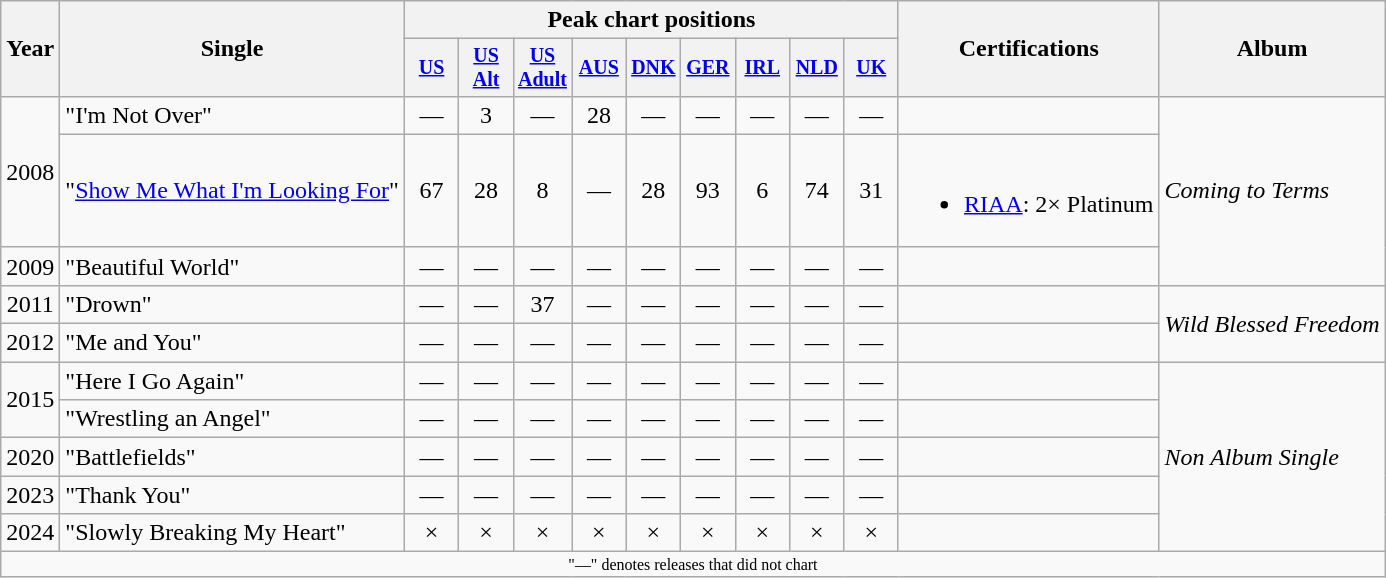<table class="wikitable" style="text-align:center;">
<tr>
<th rowspan="2">Year</th>
<th rowspan="2">Single</th>
<th colspan="9">Peak chart positions</th>
<th rowspan="2">Certifications</th>
<th rowspan="2">Album</th>
</tr>
<tr style="font-size:smaller;">
<th style="width:30px;"><a href='#'>US</a><br></th>
<th style="width:30px;"><a href='#'>US<br>Alt</a><br></th>
<th style="width:30px;"><a href='#'>US<br>Adult</a><br></th>
<th style="width:30px;"><a href='#'>AUS</a><br></th>
<th style="width:30px;"><a href='#'>DNK</a><br></th>
<th style="width:30px;"><a href='#'>GER</a><br></th>
<th style="width:30px;"><a href='#'>IRL</a><br></th>
<th style="width:30px;"><a href='#'>NLD</a><br></th>
<th style="width:30px;"><a href='#'>UK</a><br></th>
</tr>
<tr>
<td rowspan="2">2008</td>
<td style="text-align:left;">"I'm Not Over"</td>
<td>—</td>
<td>3</td>
<td>—</td>
<td>28</td>
<td>—</td>
<td>—</td>
<td>—</td>
<td>—</td>
<td>—</td>
<td></td>
<td style="text-align:left;" rowspan="3"><em>Coming to Terms</em></td>
</tr>
<tr>
<td style="text-align:left;">"<a href='#'>Show Me What I'm Looking For</a>"</td>
<td>67</td>
<td>28</td>
<td>8</td>
<td>—</td>
<td>28</td>
<td>93</td>
<td>6</td>
<td>74</td>
<td>31</td>
<td><br><ul><li><a href='#'>RIAA</a>: 2× Platinum</li></ul></td>
</tr>
<tr>
<td>2009</td>
<td style="text-align:left;">"Beautiful World"</td>
<td>—</td>
<td>—</td>
<td>—</td>
<td>—</td>
<td>—</td>
<td>—</td>
<td>—</td>
<td>—</td>
<td>—</td>
<td></td>
</tr>
<tr>
<td>2011</td>
<td style="text-align:left;">"Drown"</td>
<td>—</td>
<td>—</td>
<td>37</td>
<td>—</td>
<td>—</td>
<td>—</td>
<td>—</td>
<td>—</td>
<td>—</td>
<td></td>
<td style="text-align:left;" rowspan="2"><em>Wild Blessed Freedom</em></td>
</tr>
<tr>
<td>2012</td>
<td style="text-align:left;">"Me and You"</td>
<td>—</td>
<td>—</td>
<td>—</td>
<td>—</td>
<td>—</td>
<td>—</td>
<td>—</td>
<td>—</td>
<td>—</td>
<td></td>
</tr>
<tr>
<td rowspan="2">2015</td>
<td style="text-align:left;">"Here I Go Again"</td>
<td>—</td>
<td>—</td>
<td>—</td>
<td>—</td>
<td>—</td>
<td>—</td>
<td>—</td>
<td>—</td>
<td>—</td>
<td></td>
<td style="text-align:left;" rowspan="5"><em>Non Album Single</em></td>
</tr>
<tr>
<td style="text-align:left;">"Wrestling an Angel"</td>
<td>—</td>
<td>—</td>
<td>—</td>
<td>—</td>
<td>—</td>
<td>—</td>
<td>—</td>
<td>—</td>
<td>—</td>
<td></td>
</tr>
<tr>
<td>2020</td>
<td style="text-align:left;">"Battlefields"</td>
<td>—</td>
<td>—</td>
<td>—</td>
<td>—</td>
<td>—</td>
<td>—</td>
<td>—</td>
<td>—</td>
<td>—</td>
<td></td>
</tr>
<tr>
<td>2023</td>
<td style="text-align:left;">"Thank You"</td>
<td>—</td>
<td>—</td>
<td>—</td>
<td>—</td>
<td>—</td>
<td>—</td>
<td>—</td>
<td>—</td>
<td>—</td>
<td></td>
</tr>
<tr>
<td>2024</td>
<td style="text-align:left;">"Slowly Breaking My Heart"</td>
<td>×</td>
<td>×</td>
<td>×</td>
<td>×</td>
<td>×</td>
<td>×</td>
<td>×</td>
<td>×</td>
<td>×</td>
<td></td>
</tr>
<tr>
<td colspan="15" style="font-size:8pt">"—" denotes releases that did not chart</td>
</tr>
</table>
